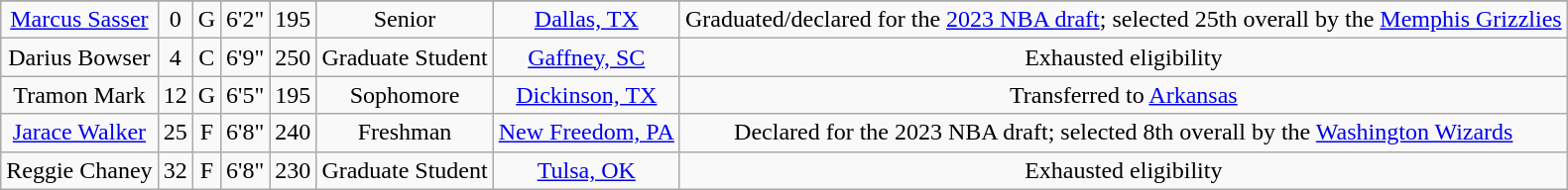<table class="wikitable sortable" style="text-align: center">
<tr align=center>
</tr>
<tr>
<td><a href='#'>Marcus Sasser</a></td>
<td>0</td>
<td>G</td>
<td>6'2"</td>
<td>195</td>
<td>Senior</td>
<td><a href='#'>Dallas, TX</a></td>
<td>Graduated/declared for the <a href='#'>2023 NBA draft</a>; selected 25th overall by the <a href='#'>Memphis Grizzlies</a></td>
</tr>
<tr>
<td>Darius Bowser</td>
<td>4</td>
<td>C</td>
<td>6'9"</td>
<td>250</td>
<td>Graduate Student</td>
<td><a href='#'>Gaffney, SC</a></td>
<td>Exhausted eligibility</td>
</tr>
<tr>
<td>Tramon Mark</td>
<td>12</td>
<td>G</td>
<td>6'5"</td>
<td>195</td>
<td> Sophomore</td>
<td><a href='#'>Dickinson, TX</a></td>
<td>Transferred to <a href='#'>Arkansas</a></td>
</tr>
<tr>
<td><a href='#'>Jarace Walker</a></td>
<td>25</td>
<td>F</td>
<td>6'8"</td>
<td>240</td>
<td>Freshman</td>
<td><a href='#'>New Freedom, PA</a></td>
<td>Declared for the 2023 NBA draft; selected 8th overall by the <a href='#'>Washington Wizards</a></td>
</tr>
<tr>
<td>Reggie Chaney</td>
<td>32</td>
<td>F</td>
<td>6'8"</td>
<td>230</td>
<td>Graduate Student</td>
<td><a href='#'>Tulsa, OK</a></td>
<td>Exhausted eligibility</td>
</tr>
</table>
